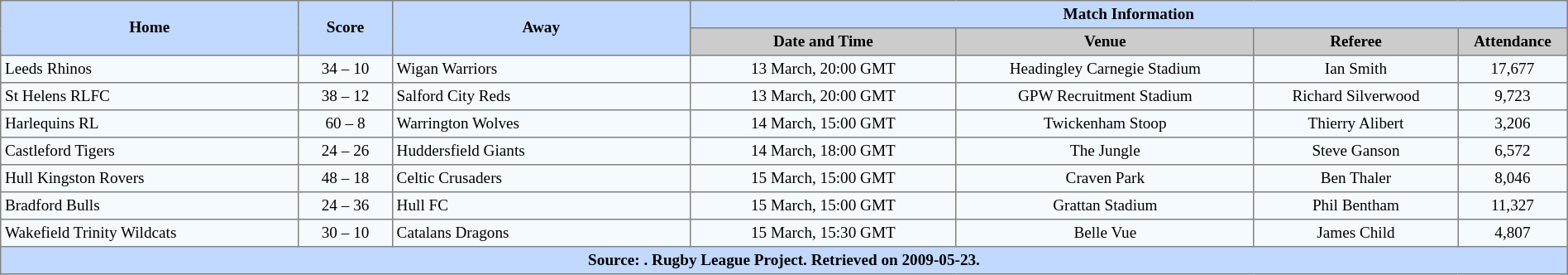<table border=1 style="border-collapse:collapse; font-size:80%; text-align:center;" cellpadding=3 cellspacing=0 width=100%>
<tr bgcolor=#C1D8FF>
<th rowspan=2 width=19%>Home</th>
<th rowspan=2 width=6%>Score</th>
<th rowspan=2 width=19%>Away</th>
<th colspan=6>Match Information</th>
</tr>
<tr bgcolor=#CCCCCC>
<th width=17%>Date and Time</th>
<th width=19%>Venue</th>
<th width=13%>Referee</th>
<th width=7%>Attendance</th>
</tr>
<tr bgcolor=#F5FAFF>
<td align=left> Leeds Rhinos</td>
<td>34 – 10</td>
<td align=left> Wigan Warriors</td>
<td>13 March, 20:00 GMT</td>
<td>Headingley Carnegie Stadium</td>
<td>Ian Smith</td>
<td>17,677</td>
</tr>
<tr bgcolor=#F5FAFF>
<td align=left> St Helens RLFC</td>
<td>38 – 12</td>
<td align=left> Salford City Reds</td>
<td>13 March, 20:00 GMT</td>
<td>GPW Recruitment Stadium</td>
<td>Richard Silverwood</td>
<td>9,723</td>
</tr>
<tr bgcolor=#F5FAFF>
<td align=left> Harlequins RL</td>
<td>60 – 8</td>
<td align=left> Warrington Wolves</td>
<td>14 March, 15:00 GMT</td>
<td>Twickenham Stoop</td>
<td>Thierry Alibert</td>
<td>3,206</td>
</tr>
<tr bgcolor=#F5FAFF>
<td align=left> Castleford Tigers</td>
<td>24 – 26</td>
<td align=left> Huddersfield Giants</td>
<td>14 March, 18:00 GMT</td>
<td>The Jungle</td>
<td>Steve Ganson</td>
<td>6,572</td>
</tr>
<tr bgcolor=#F5FAFF>
<td align=left> Hull Kingston Rovers</td>
<td>48 – 18</td>
<td align=left> Celtic Crusaders</td>
<td>15 March, 15:00 GMT</td>
<td>Craven Park</td>
<td>Ben Thaler</td>
<td>8,046</td>
</tr>
<tr bgcolor=#F5FAFF>
<td align=left> Bradford Bulls</td>
<td>24 – 36</td>
<td align=left> Hull FC</td>
<td>15 March, 15:00 GMT</td>
<td>Grattan Stadium</td>
<td>Phil Bentham</td>
<td>11,327</td>
</tr>
<tr bgcolor=#F5FAFF>
<td align=left> Wakefield Trinity Wildcats</td>
<td>30 – 10</td>
<td align=left> Catalans Dragons</td>
<td>15 March, 15:30 GMT</td>
<td>Belle Vue</td>
<td>James Child</td>
<td>4,807</td>
</tr>
<tr bgcolor=#C1D8FF>
<th colspan="10">Source: . Rugby League Project. Retrieved on 2009-05-23.</th>
</tr>
</table>
